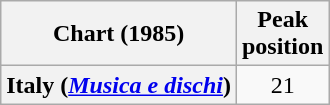<table class="wikitable plainrowheaders" style="text-align:center">
<tr>
<th scope="col">Chart (1985)</th>
<th scope="col">Peak<br>position</th>
</tr>
<tr>
<th scope="row">Italy (<em><a href='#'>Musica e dischi</a></em>)</th>
<td style="text-align:center">21</td>
</tr>
</table>
